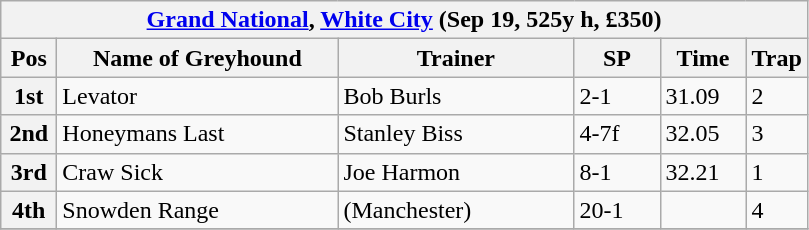<table class="wikitable">
<tr>
<th colspan="6"><a href='#'>Grand National</a>, <a href='#'>White City</a> (Sep 19, 525y h, £350)</th>
</tr>
<tr>
<th width=30>Pos</th>
<th width=180>Name of Greyhound</th>
<th width=150>Trainer</th>
<th width=50>SP</th>
<th width=50>Time</th>
<th width=30>Trap</th>
</tr>
<tr>
<th>1st</th>
<td>Levator</td>
<td>Bob Burls</td>
<td>2-1</td>
<td>31.09</td>
<td>2</td>
</tr>
<tr>
<th>2nd</th>
<td>Honeymans Last</td>
<td>Stanley Biss</td>
<td>4-7f</td>
<td>32.05</td>
<td>3</td>
</tr>
<tr>
<th>3rd</th>
<td>Craw Sick</td>
<td>Joe Harmon</td>
<td>8-1</td>
<td>32.21</td>
<td>1</td>
</tr>
<tr>
<th>4th</th>
<td>Snowden Range</td>
<td>(Manchester)</td>
<td>20-1</td>
<td></td>
<td>4</td>
</tr>
<tr>
</tr>
</table>
